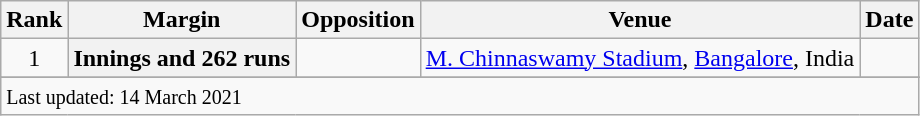<table class="wikitable plainrowheaders sortable">
<tr>
<th scope=col>Rank</th>
<th scope=col>Margin</th>
<th scope=col>Opposition</th>
<th scope=col>Venue</th>
<th scope=col>Date</th>
</tr>
<tr>
<td align=center>1</td>
<th scope=row style="text-align:center;">Innings and 262 runs</th>
<td></td>
<td><a href='#'>M. Chinnaswamy Stadium</a>, <a href='#'>Bangalore</a>, India</td>
<td></td>
</tr>
<tr>
</tr>
<tr class=sortbottom>
<td colspan=5><small>Last updated: 14 March 2021</small></td>
</tr>
</table>
